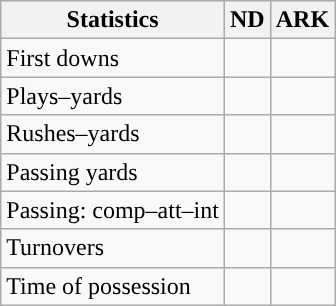<table class="wikitable" style="float:left">
<tr>
<th>Statistics</th>
<th>ND</th>
<th>ARK</th>
</tr>
<tr>
<td>First downs</td>
<td></td>
<td></td>
</tr>
<tr>
<td>Plays–yards</td>
<td></td>
<td></td>
</tr>
<tr>
<td>Rushes–yards</td>
<td></td>
<td></td>
</tr>
<tr>
<td>Passing yards</td>
<td></td>
<td></td>
</tr>
<tr>
<td>Passing: comp–att–int</td>
<td></td>
<td></td>
</tr>
<tr>
<td>Turnovers</td>
<td></td>
<td></td>
</tr>
<tr>
<td>Time of possession</td>
<td></td>
<td></td>
</tr>
</table>
